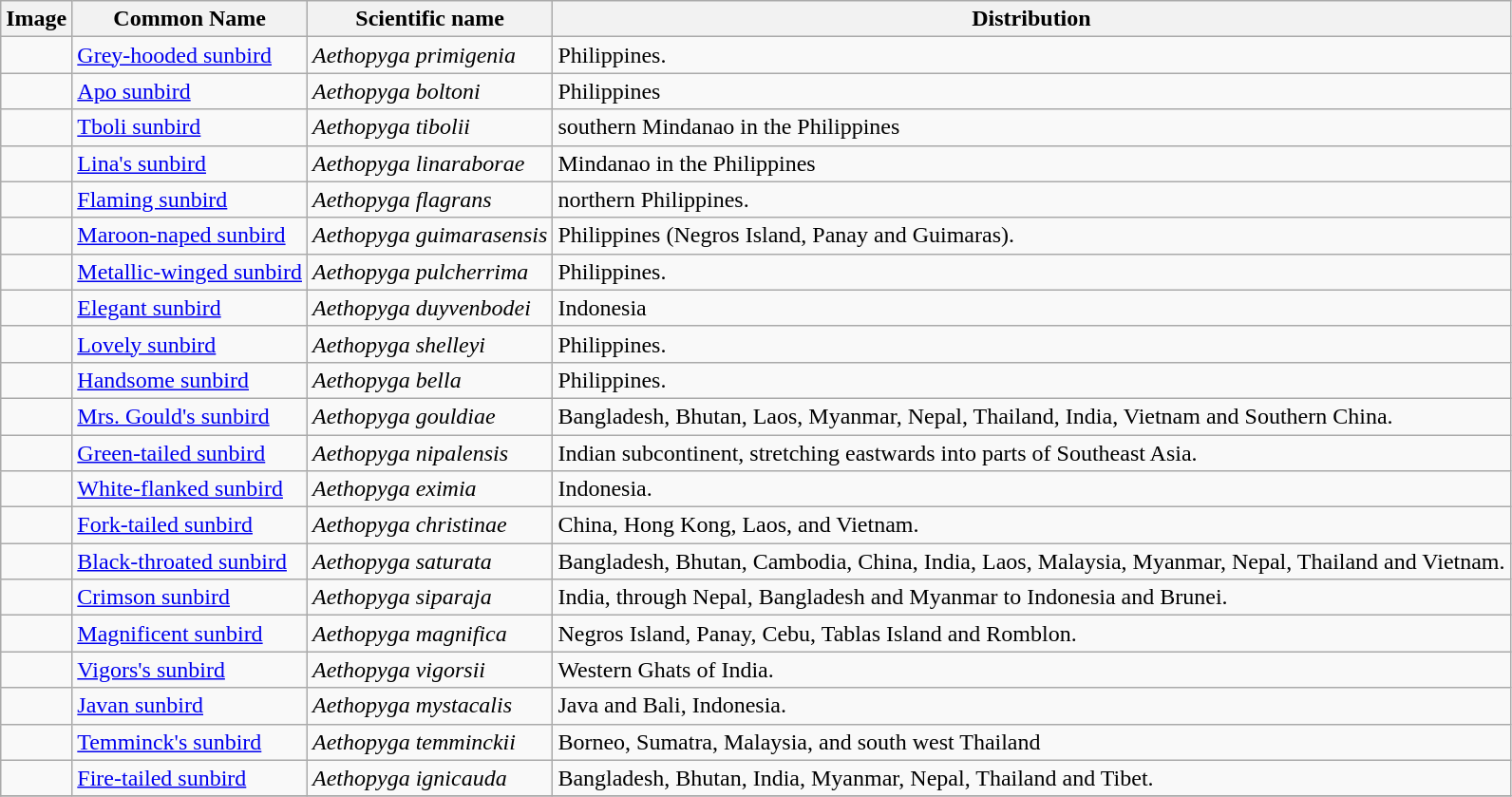<table class="wikitable">
<tr>
<th>Image</th>
<th>Common Name</th>
<th>Scientific name</th>
<th>Distribution</th>
</tr>
<tr>
<td></td>
<td><a href='#'>Grey-hooded sunbird</a></td>
<td><em>Aethopyga primigenia</em></td>
<td>Philippines.</td>
</tr>
<tr>
<td></td>
<td><a href='#'>Apo sunbird</a></td>
<td><em>Aethopyga boltoni</em></td>
<td>Philippines</td>
</tr>
<tr>
<td></td>
<td><a href='#'>Tboli sunbird</a></td>
<td><em>Aethopyga tibolii</em></td>
<td>southern Mindanao in the Philippines</td>
</tr>
<tr>
<td></td>
<td><a href='#'>Lina's sunbird</a></td>
<td><em>Aethopyga linaraborae</em></td>
<td>Mindanao in the Philippines</td>
</tr>
<tr>
<td></td>
<td><a href='#'>Flaming sunbird</a></td>
<td><em>Aethopyga flagrans</em></td>
<td>northern Philippines.</td>
</tr>
<tr>
<td></td>
<td><a href='#'>Maroon-naped sunbird</a></td>
<td><em>Aethopyga guimarasensis</em></td>
<td>Philippines (Negros Island, Panay and Guimaras).</td>
</tr>
<tr>
<td></td>
<td><a href='#'>Metallic-winged sunbird</a></td>
<td><em>Aethopyga pulcherrima</em></td>
<td>Philippines.</td>
</tr>
<tr>
<td></td>
<td><a href='#'>Elegant sunbird</a></td>
<td><em>Aethopyga duyvenbodei</em></td>
<td>Indonesia</td>
</tr>
<tr>
<td></td>
<td><a href='#'>Lovely sunbird</a></td>
<td><em>Aethopyga shelleyi</em></td>
<td>Philippines.</td>
</tr>
<tr>
<td></td>
<td><a href='#'>Handsome sunbird</a></td>
<td><em>Aethopyga bella</em></td>
<td>Philippines.</td>
</tr>
<tr>
<td></td>
<td><a href='#'>Mrs. Gould's sunbird</a></td>
<td><em>Aethopyga gouldiae</em></td>
<td>Bangladesh, Bhutan, Laos, Myanmar, Nepal, Thailand, India, Vietnam and Southern China.</td>
</tr>
<tr>
<td></td>
<td><a href='#'>Green-tailed sunbird</a></td>
<td><em>Aethopyga nipalensis</em></td>
<td>Indian subcontinent, stretching eastwards into parts of Southeast Asia.</td>
</tr>
<tr>
<td></td>
<td><a href='#'>White-flanked sunbird</a></td>
<td><em>Aethopyga eximia</em></td>
<td>Indonesia.</td>
</tr>
<tr>
<td></td>
<td><a href='#'>Fork-tailed sunbird</a></td>
<td><em>Aethopyga christinae</em></td>
<td>China, Hong Kong, Laos, and Vietnam.</td>
</tr>
<tr>
<td></td>
<td><a href='#'>Black-throated sunbird</a></td>
<td><em>Aethopyga saturata</em></td>
<td>Bangladesh, Bhutan, Cambodia, China, India, Laos, Malaysia, Myanmar, Nepal, Thailand and Vietnam.</td>
</tr>
<tr>
<td></td>
<td><a href='#'>Crimson sunbird</a></td>
<td><em>Aethopyga siparaja</em></td>
<td>India, through Nepal, Bangladesh and Myanmar to Indonesia and Brunei.</td>
</tr>
<tr>
<td></td>
<td><a href='#'>Magnificent sunbird</a></td>
<td><em>Aethopyga magnifica</em></td>
<td>Negros Island, Panay, Cebu, Tablas Island and Romblon.</td>
</tr>
<tr>
<td></td>
<td><a href='#'>Vigors's sunbird</a></td>
<td><em>Aethopyga vigorsii</em></td>
<td>Western Ghats of India.</td>
</tr>
<tr>
<td></td>
<td><a href='#'>Javan sunbird</a></td>
<td><em>Aethopyga mystacalis</em></td>
<td>Java and Bali, Indonesia.</td>
</tr>
<tr>
<td></td>
<td><a href='#'>Temminck's sunbird</a></td>
<td><em>Aethopyga temminckii</em></td>
<td>Borneo, Sumatra, Malaysia, and south west Thailand</td>
</tr>
<tr>
<td></td>
<td><a href='#'>Fire-tailed sunbird</a></td>
<td><em>Aethopyga ignicauda</em></td>
<td>Bangladesh, Bhutan, India, Myanmar, Nepal, Thailand and Tibet.</td>
</tr>
<tr>
</tr>
</table>
